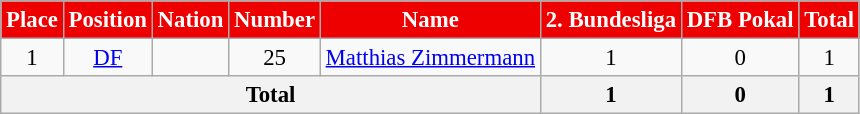<table class="wikitable" style="font-size: 95%; text-align: center">
<tr>
<th style="background:#EF0000; color:white; text-align:center;"!width=80>Place</th>
<th style="background:#EF0000; color:white; text-align:center;"!width=80>Position</th>
<th style="background:#EF0000; color:white; text-align:center;"!width=80>Nation</th>
<th style="background:#EF0000; color:white; text-align:center;"!width=80>Number</th>
<th style="background:#EF0000; color:white; text-align:center;"!width=150>Name</th>
<th style="background:#EF0000; color:white; text-align:center;"!width=150>2. Bundesliga</th>
<th style="background:#EF0000; color:white; text-align:center;"!width=150>DFB Pokal</th>
<th style="background:#EF0000; color:white; text-align:center;"!width=80>Total</th>
</tr>
<tr>
<td rowspan=1>1</td>
<td><a href='#'>DF</a></td>
<td></td>
<td>25</td>
<td><a href='#'>Matthias Zimmermann</a></td>
<td>1</td>
<td>0</td>
<td>1</td>
</tr>
<tr>
<th colspan=5>Total</th>
<th>1</th>
<th>0</th>
<th>1</th>
</tr>
</table>
